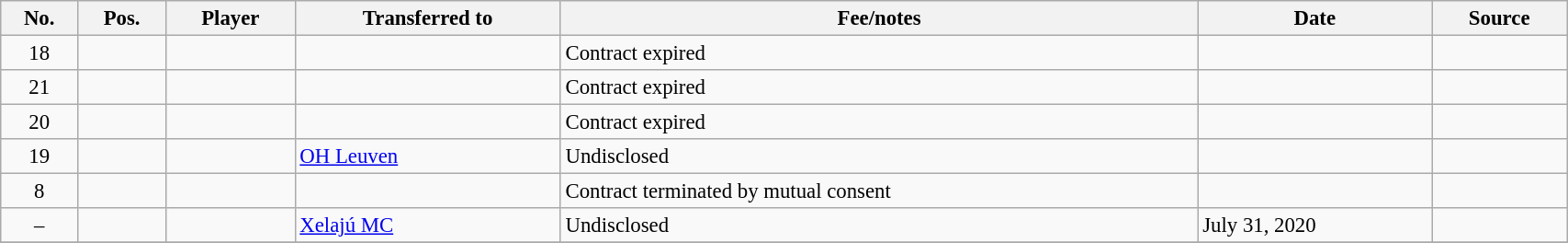<table class="wikitable sortable" style="width:90%; text-align:center; font-size:95%; text-align:left;">
<tr>
<th>No.</th>
<th>Pos.</th>
<th>Player</th>
<th>Transferred to</th>
<th>Fee/notes</th>
<th>Date</th>
<th>Source</th>
</tr>
<tr>
<td align=center>18</td>
<td align=center></td>
<td></td>
<td></td>
<td>Contract expired</td>
<td></td>
<td></td>
</tr>
<tr>
<td align=center>21</td>
<td align=center></td>
<td></td>
<td></td>
<td>Contract expired</td>
<td></td>
<td></td>
</tr>
<tr>
<td align=center>20</td>
<td align=center></td>
<td></td>
<td></td>
<td>Contract expired</td>
<td></td>
<td></td>
</tr>
<tr>
<td align=center>19</td>
<td align=center></td>
<td></td>
<td> <a href='#'>OH Leuven</a></td>
<td>Undisclosed</td>
<td></td>
<td></td>
</tr>
<tr>
<td align=center>8</td>
<td align=center></td>
<td></td>
<td></td>
<td>Contract terminated by mutual consent</td>
<td></td>
<td></td>
</tr>
<tr>
<td align=center>–</td>
<td align=center></td>
<td></td>
<td> <a href='#'>Xelajú MC</a></td>
<td>Undisclosed</td>
<td>July 31, 2020</td>
<td></td>
</tr>
<tr>
</tr>
</table>
